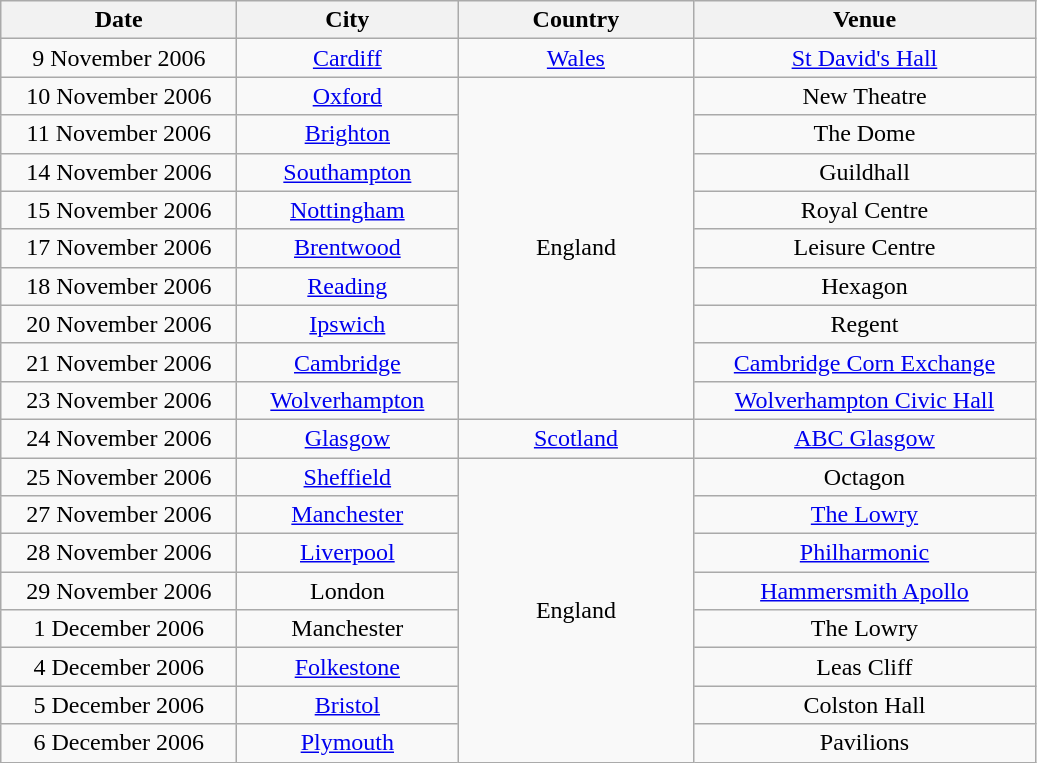<table class="wikitable" style="text-align:center">
<tr>
<th width="150">Date</th>
<th width="140">City</th>
<th width="150">Country</th>
<th width="220">Venue</th>
</tr>
<tr>
<td>9 November 2006</td>
<td><a href='#'>Cardiff</a></td>
<td><a href='#'>Wales</a></td>
<td><a href='#'>St David's Hall</a></td>
</tr>
<tr>
<td>10 November 2006</td>
<td><a href='#'>Oxford</a></td>
<td rowspan="9">England</td>
<td>New Theatre</td>
</tr>
<tr>
<td>11 November 2006</td>
<td><a href='#'>Brighton</a></td>
<td>The Dome</td>
</tr>
<tr>
<td>14 November 2006</td>
<td><a href='#'>Southampton</a></td>
<td>Guildhall</td>
</tr>
<tr>
<td>15 November 2006</td>
<td><a href='#'>Nottingham</a></td>
<td>Royal Centre</td>
</tr>
<tr>
<td>17 November 2006</td>
<td><a href='#'>Brentwood</a></td>
<td>Leisure Centre</td>
</tr>
<tr>
<td>18 November 2006</td>
<td><a href='#'>Reading</a></td>
<td>Hexagon</td>
</tr>
<tr>
<td>20 November 2006</td>
<td><a href='#'>Ipswich</a></td>
<td>Regent</td>
</tr>
<tr>
<td>21 November 2006</td>
<td><a href='#'>Cambridge</a></td>
<td><a href='#'>Cambridge Corn Exchange</a></td>
</tr>
<tr>
<td>23 November 2006</td>
<td><a href='#'>Wolverhampton</a></td>
<td><a href='#'>Wolverhampton Civic Hall</a></td>
</tr>
<tr>
<td>24 November 2006</td>
<td><a href='#'>Glasgow</a></td>
<td><a href='#'>Scotland</a></td>
<td><a href='#'>ABC Glasgow</a></td>
</tr>
<tr>
<td>25 November 2006</td>
<td><a href='#'>Sheffield</a></td>
<td rowspan="8">England</td>
<td>Octagon</td>
</tr>
<tr>
<td>27 November 2006</td>
<td><a href='#'>Manchester</a></td>
<td><a href='#'>The Lowry</a></td>
</tr>
<tr>
<td>28 November 2006</td>
<td><a href='#'>Liverpool</a></td>
<td><a href='#'>Philharmonic</a></td>
</tr>
<tr>
<td>29 November 2006</td>
<td>London</td>
<td><a href='#'>Hammersmith Apollo</a></td>
</tr>
<tr>
<td>1 December 2006</td>
<td>Manchester</td>
<td>The Lowry</td>
</tr>
<tr>
<td>4 December 2006</td>
<td><a href='#'>Folkestone</a></td>
<td>Leas Cliff</td>
</tr>
<tr>
<td>5 December 2006</td>
<td><a href='#'>Bristol</a></td>
<td>Colston Hall</td>
</tr>
<tr>
<td>6 December 2006</td>
<td><a href='#'>Plymouth</a></td>
<td>Pavilions</td>
</tr>
</table>
